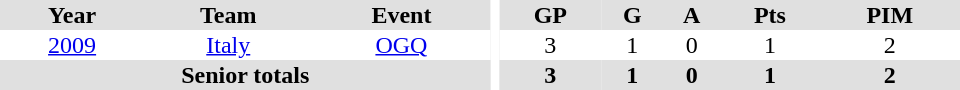<table border="0" cellpadding="1" cellspacing="0" ID="Table3" style="text-align:center; width:40em">
<tr ALIGN="center" bgcolor="#e0e0e0">
<th>Year</th>
<th>Team</th>
<th>Event</th>
<th rowspan="99" bgcolor="#ffffff"></th>
<th>GP</th>
<th>G</th>
<th>A</th>
<th>Pts</th>
<th>PIM</th>
</tr>
<tr>
<td><a href='#'>2009</a></td>
<td><a href='#'>Italy</a></td>
<td><a href='#'>OGQ</a></td>
<td>3</td>
<td>1</td>
<td>0</td>
<td>1</td>
<td>2</td>
</tr>
<tr bgcolor="#e0e0e0">
<th colspan="3">Senior totals</th>
<th>3</th>
<th>1</th>
<th>0</th>
<th>1</th>
<th>2</th>
</tr>
</table>
